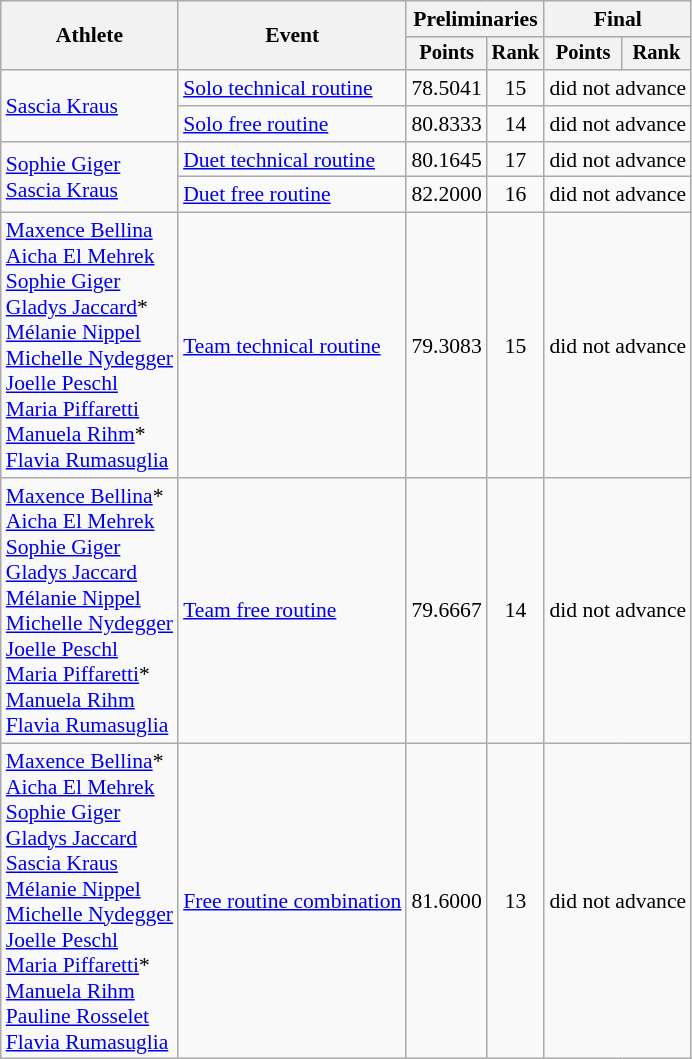<table class=wikitable style="font-size:90%">
<tr>
<th rowspan="2">Athlete</th>
<th rowspan="2">Event</th>
<th colspan="2">Preliminaries</th>
<th colspan="2">Final</th>
</tr>
<tr style="font-size:95%">
<th>Points</th>
<th>Rank</th>
<th>Points</th>
<th>Rank</th>
</tr>
<tr align=center>
<td align=left rowspan=2><a href='#'>Sascia Kraus</a></td>
<td align=left><a href='#'>Solo technical routine</a></td>
<td>78.5041</td>
<td>15</td>
<td colspan=2>did not advance</td>
</tr>
<tr align=center>
<td align=left><a href='#'>Solo free routine</a></td>
<td>80.8333</td>
<td>14</td>
<td colspan=2>did not advance</td>
</tr>
<tr align=center>
<td align=left rowspan=2><a href='#'>Sophie Giger</a><br><a href='#'>Sascia Kraus</a></td>
<td align=left><a href='#'>Duet technical routine</a></td>
<td>80.1645</td>
<td>17</td>
<td colspan=2>did not advance</td>
</tr>
<tr align=center>
<td align=left><a href='#'>Duet free routine</a></td>
<td>82.2000</td>
<td>16</td>
<td colspan=2>did not advance</td>
</tr>
<tr align=center>
<td align=left><a href='#'>Maxence Bellina</a><br><a href='#'>Aicha El Mehrek</a><br><a href='#'>Sophie Giger</a><br><a href='#'>Gladys Jaccard</a>*<br><a href='#'>Mélanie Nippel</a><br><a href='#'>Michelle Nydegger</a><br><a href='#'>Joelle Peschl</a><br><a href='#'>Maria Piffaretti</a><br><a href='#'>Manuela Rihm</a>*<br><a href='#'>Flavia Rumasuglia</a></td>
<td align=left><a href='#'>Team technical routine</a></td>
<td>79.3083</td>
<td>15</td>
<td colspan=2>did not advance</td>
</tr>
<tr align=center>
<td align=left><a href='#'>Maxence Bellina</a>*<br><a href='#'>Aicha El Mehrek</a><br><a href='#'>Sophie Giger</a><br><a href='#'>Gladys Jaccard</a><br><a href='#'>Mélanie Nippel</a><br><a href='#'>Michelle Nydegger</a><br><a href='#'>Joelle Peschl</a><br><a href='#'>Maria Piffaretti</a>*<br><a href='#'>Manuela Rihm</a><br><a href='#'>Flavia Rumasuglia</a></td>
<td align=left><a href='#'>Team free routine</a></td>
<td>79.6667</td>
<td>14</td>
<td colspan=2>did not advance</td>
</tr>
<tr align=center>
<td align=left><a href='#'>Maxence Bellina</a>*<br><a href='#'>Aicha El Mehrek</a><br><a href='#'>Sophie Giger</a><br><a href='#'>Gladys Jaccard</a><br><a href='#'>Sascia Kraus</a><br><a href='#'>Mélanie Nippel</a><br><a href='#'>Michelle Nydegger</a><br><a href='#'>Joelle Peschl</a><br><a href='#'>Maria Piffaretti</a>*<br><a href='#'>Manuela Rihm</a><br><a href='#'>Pauline Rosselet</a><br><a href='#'>Flavia Rumasuglia</a></td>
<td align=left><a href='#'>Free routine combination</a></td>
<td>81.6000</td>
<td>13</td>
<td colspan=2>did not advance</td>
</tr>
</table>
